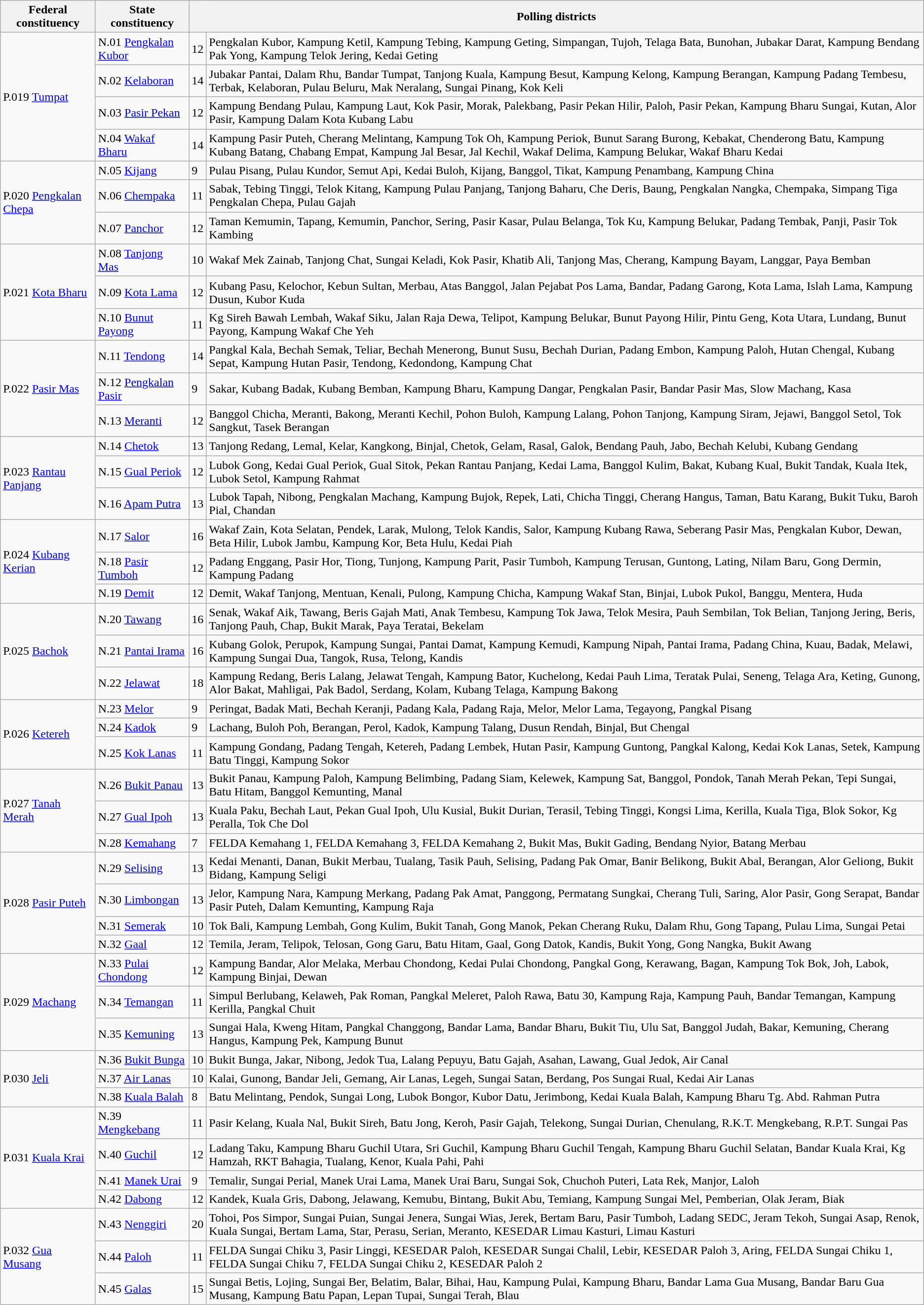<table class="wikitable sortable">
<tr>
<th>Federal constituency</th>
<th>State constituency</th>
<th colspan=2>Polling districts</th>
</tr>
<tr>
<td rowspan=4>P.019 <a href='#'>Tumpat</a></td>
<td>N.01 <a href='#'>Pengkalan Kubor</a></td>
<td>12</td>
<td>Pengkalan Kubor, Kampung Ketil, Kampung Tebing, Kampung Geting, Simpangan, Tujoh, Telaga Bata, Bunohan, Jubakar Darat, Kampung Bendang Pak Yong, Kampung Telok Jering, Kedai Geting</td>
</tr>
<tr>
<td>N.02 <a href='#'>Kelaboran</a></td>
<td>14</td>
<td>Jubakar Pantai, Dalam Rhu, Bandar Tumpat, Tanjong Kuala, Kampung Besut, Kampung Kelong, Kampung Berangan, Kampung Padang Tembesu, Terbak, Kelaboran, Pulau Beluru, Mak Neralang, Sungai Pinang, Kok Keli</td>
</tr>
<tr>
<td>N.03 <a href='#'>Pasir Pekan</a></td>
<td>12</td>
<td>Kampung Bendang Pulau, Kampung Laut, Kok Pasir, Morak, Palekbang, Pasir Pekan Hilir, Paloh, Pasir Pekan, Kampung Bharu Sungai, Kutan, Alor Pasir, Kampung Dalam Kota Kubang Labu</td>
</tr>
<tr>
<td>N.04 <a href='#'>Wakaf Bharu</a></td>
<td>14</td>
<td>Kampung Pasir Puteh, Cherang Melintang, Kampung Tok Oh, Kampung Periok, Bunut Sarang Burong, Kebakat, Chenderong Batu, Kampung Kubang Batang, Chabang Empat, Kampung Jal Besar, Jal Kechil, Wakaf Delima, Kampung Belukar, Wakaf Bharu Kedai</td>
</tr>
<tr>
<td rowspan=3>P.020 <a href='#'>Pengkalan Chepa</a></td>
<td>N.05 <a href='#'>Kijang</a></td>
<td>9</td>
<td>Pulau Pisang, Pulau Kundor, Semut Api, Kedai Buloh, Kijang, Banggol, Tikat, Kampung Penambang, Kampung China</td>
</tr>
<tr>
<td>N.06 <a href='#'>Chempaka</a></td>
<td>11</td>
<td>Sabak, Tebing Tinggi, Telok Kitang, Kampung Pulau Panjang, Tanjong Baharu, Che Deris, Baung, Pengkalan Nangka, Chempaka, Simpang Tiga Pengkalan Chepa, Pulau Gajah</td>
</tr>
<tr>
<td>N.07 <a href='#'>Panchor</a></td>
<td>12</td>
<td>Taman Kemumin, Tapang, Kemumin, Panchor, Sering, Pasir Kasar, Pulau Belanga, Tok Ku, Kampung Belukar, Padang Tembak, Panji, Pasir Tok Kambing</td>
</tr>
<tr>
<td rowspan=3>P.021 <a href='#'>Kota Bharu</a></td>
<td>N.08 <a href='#'>Tanjong Mas</a></td>
<td>10</td>
<td>Wakaf Mek Zainab, Tanjong Chat, Sungai Keladi, Kok Pasir, Khatib Ali, Tanjong Mas, Cherang, Kampung Bayam, Langgar, Paya Bemban</td>
</tr>
<tr>
<td>N.09 <a href='#'>Kota Lama</a></td>
<td>12</td>
<td>Kubang Pasu, Kelochor, Kebun Sultan, Merbau, Atas Banggol, Jalan Pejabat Pos Lama, Bandar, Padang Garong, Kota Lama, Islah Lama, Kampung Dusun, Kubor Kuda</td>
</tr>
<tr>
<td>N.10 <a href='#'>Bunut Payong</a></td>
<td>11</td>
<td>Kg Sireh Bawah Lembah, Wakaf Siku, Jalan Raja Dewa, Telipot, Kampung Belukar, Bunut Payong Hilir, Pintu Geng, Kota Utara, Lundang, Bunut Payong, Kampung Wakaf Che Yeh</td>
</tr>
<tr>
<td rowspan=3>P.022 <a href='#'>Pasir Mas</a></td>
<td>N.11 <a href='#'>Tendong</a></td>
<td>14</td>
<td>Pangkal Kala, Bechah Semak, Teliar, Bechah Menerong, Bunut Susu, Bechah Durian, Padang Embon, Kampung Paloh, Hutan Chengal, Kubang Sepat, Kampung Hutan Pasir, Tendong, Kedondong, Kampung Chat</td>
</tr>
<tr>
<td>N.12 <a href='#'>Pengkalan Pasir</a></td>
<td>9</td>
<td>Sakar, Kubang Badak, Kubang Bemban, Kampung Bharu, Kampung Dangar, Pengkalan Pasir, Bandar Pasir Mas, Slow Machang, Kasa</td>
</tr>
<tr>
<td>N.13 <a href='#'>Meranti</a></td>
<td>12</td>
<td>Banggol Chicha, Meranti, Bakong, Meranti Kechil, Pohon Buloh, Kampung Lalang, Pohon Tanjong, Kampung Siram, Jejawi, Banggol Setol, Tok Sangkut, Tasek Berangan</td>
</tr>
<tr>
<td rowspan=3>P.023 <a href='#'>Rantau Panjang</a></td>
<td>N.14 <a href='#'>Chetok</a></td>
<td>13</td>
<td>Tanjong Redang, Lemal, Kelar, Kangkong, Binjal, Chetok, Gelam, Rasal, Galok, Bendang Pauh, Jabo, Bechah Kelubi, Kubang Gendang</td>
</tr>
<tr>
<td>N.15 <a href='#'>Gual Periok</a></td>
<td>12</td>
<td>Lubok Gong, Kedai Gual Periok, Gual Sitok, Pekan Rantau Panjang, Kedai Lama, Banggol Kulim, Bakat, Kubang Kual, Bukit Tandak, Kuala Itek, Lubok Setol, Kampung Rahmat</td>
</tr>
<tr>
<td>N.16 <a href='#'>Apam Putra</a></td>
<td>13</td>
<td>Lubok Tapah, Nibong, Pengkalan Machang, Kampung Bujok, Repek, Lati, Chicha Tinggi, Cherang Hangus, Taman, Batu Karang, Bukit Tuku, Baroh Pial, Chandan</td>
</tr>
<tr>
<td rowspan=3>P.024 <a href='#'>Kubang Kerian</a></td>
<td>N.17 <a href='#'>Salor</a></td>
<td>16</td>
<td>Wakaf Zain, Kota Selatan, Pendek, Larak, Mulong, Telok Kandis, Salor, Kampung Kubang Rawa, Seberang Pasir Mas, Pengkalan Kubor, Dewan, Beta Hilir, Lubok Jambu, Kampung Kor, Beta Hulu, Kedai Piah</td>
</tr>
<tr>
<td>N.18 <a href='#'>Pasir Tumboh</a></td>
<td>12</td>
<td>Padang Enggang, Pasir Hor, Tiong, Tunjong, Kampung Parit, Pasir Tumboh, Kampung Terusan, Guntong, Lating, Nilam Baru, Gong Dermin, Kampung Padang</td>
</tr>
<tr>
<td>N.19 <a href='#'>Demit</a></td>
<td>12</td>
<td>Demit, Wakaf Tanjong, Mentuan, Kenali, Pulong, Kampung Chicha, Kampung Wakaf Stan, Binjai, Lubok Pukol, Banggu, Mentera, Huda</td>
</tr>
<tr>
<td rowspan=3>P.025 <a href='#'>Bachok</a></td>
<td>N.20 <a href='#'>Tawang</a></td>
<td>16</td>
<td>Senak, Wakaf Aik, Tawang, Beris Gajah Mati, Anak Tembesu, Kampung Tok Jawa, Telok Mesira, Pauh Sembilan, Tok Belian, Tanjong Jering, Beris, Tanjong Pauh, Chap, Bukit Marak, Paya Teratai, Bekelam</td>
</tr>
<tr>
<td>N.21 <a href='#'>Pantai Irama</a></td>
<td>16</td>
<td>Kubang Golok, Perupok, Kampung Sungai, Pantai Damat, Kampung Kemudi, Kampung Nipah, Pantai Irama, Padang China, Kuau, Badak, Melawi, Kampung Sungai Dua, Tangok, Rusa, Telong, Kandis</td>
</tr>
<tr>
<td>N.22 <a href='#'>Jelawat</a></td>
<td>18</td>
<td>Kampung Redang, Beris Lalang, Jelawat Tengah, Kampung Bator, Kuchelong, Kedai Pauh Lima, Teratak Pulai, Seneng, Telaga Ara, Keting, Gunong, Alor Bakat, Mahligai, Pak Badol, Serdang, Kolam, Kubang Telaga, Kampung Bakong</td>
</tr>
<tr>
<td rowspan=3>P.026 <a href='#'>Ketereh</a></td>
<td>N.23 <a href='#'>Melor</a></td>
<td>9</td>
<td>Peringat, Badak Mati, Bechah Keranji, Padang Kala, Padang Raja, Melor, Melor Lama, Tegayong, Pangkal Pisang</td>
</tr>
<tr>
<td>N.24 <a href='#'>Kadok</a></td>
<td>9</td>
<td>Lachang, Buloh Poh, Berangan, Perol, Kadok, Kampung Talang, Dusun Rendah, Binjal, But Chengal</td>
</tr>
<tr>
<td>N.25 <a href='#'>Kok Lanas</a></td>
<td>11</td>
<td>Kampung Gondang, Padang Tengah, Ketereh, Padang Lembek, Hutan Pasir, Kampung Guntong, Pangkal Kalong, Kedai Kok Lanas, Setek, Kampung Batu Tinggi, Kampung Sokor</td>
</tr>
<tr>
<td rowspan=3>P.027 <a href='#'>Tanah Merah</a></td>
<td>N.26 <a href='#'>Bukit Panau</a></td>
<td>13</td>
<td>Bukit Panau, Kampung Paloh, Kampung Belimbing, Padang Siam, Kelewek, Kampung Sat, Banggol, Pondok, Tanah Merah Pekan, Tepi Sungai, Batu Hitam, Banggol Kemunting, Manal</td>
</tr>
<tr>
<td>N.27 <a href='#'>Gual Ipoh</a></td>
<td>13</td>
<td>Kuala Paku, Bechah Laut, Pekan Gual Ipoh, Ulu Kusial, Bukit Durian, Terasil, Tebing Tinggi, Kongsi Lima, Kerilla, Kuala Tiga, Blok Sokor, Kg Peralla, Tok Che Dol</td>
</tr>
<tr>
<td>N.28 <a href='#'>Kemahang</a></td>
<td>7</td>
<td>FELDA Kemahang 1, FELDA Kemahang 3, FELDA Kemahang 2, Bukit Mas, Bukit Gading, Bendang Nyior, Batang Merbau</td>
</tr>
<tr>
<td rowspan=4>P.028 <a href='#'>Pasir Puteh</a></td>
<td>N.29 <a href='#'>Selising</a></td>
<td>13</td>
<td>Kedai Menanti, Danan, Bukit Merbau, Tualang, Tasik Pauh, Selising, Padang Pak Omar, Banir Belikong, Bukit Abal, Berangan, Alor Geliong, Bukit Bidang, Kampung Seligi</td>
</tr>
<tr>
<td>N.30 <a href='#'>Limbongan</a></td>
<td>13</td>
<td>Jelor, Kampung Nara, Kampung Merkang, Padang Pak Amat, Panggong, Permatang Sungkai, Cherang Tuli, Saring, Alor Pasir, Gong Serapat, Bandar Pasir Puteh, Dalam Kemunting, Kampung Raja</td>
</tr>
<tr>
<td>N.31 <a href='#'>Semerak</a></td>
<td>10</td>
<td>Tok Bali, Kampung Lembah, Gong Kulim, Bukit Tanah, Gong Manok, Pekan Cherang Ruku, Dalam Rhu, Gong Tapang, Pulau Lima, Sungai Petai</td>
</tr>
<tr>
<td>N.32 <a href='#'>Gaal</a></td>
<td>12</td>
<td>Temila, Jeram, Telipok, Telosan, Gong Garu, Batu Hitam, Gaal, Gong Datok, Kandis, Bukit Yong, Gong Nangka, Bukit Awang</td>
</tr>
<tr>
<td rowspan=3>P.029 <a href='#'>Machang</a></td>
<td>N.33 <a href='#'>Pulai Chondong</a></td>
<td>12</td>
<td>Kampung Bandar, Alor Melaka, Merbau Chondong, Kedai Pulai Chondong, Pangkal Gong, Kerawang, Bagan, Kampung Tok Bok, Joh, Labok, Kampung Binjai, Dewan</td>
</tr>
<tr>
<td>N.34 <a href='#'>Temangan</a></td>
<td>11</td>
<td>Simpul Berlubang, Kelaweh, Pak Roman, Pangkal Meleret, Paloh Rawa, Batu 30, Kampung Raja, Kampung Pauh, Bandar Temangan, Kampung Kerilla, Pangkal Chuit</td>
</tr>
<tr>
<td>N.35 <a href='#'>Kemuning</a></td>
<td>13</td>
<td>Sungai Hala, Kweng Hitam, Pangkal Changgong, Bandar Lama, Bandar Bharu, Bukit Tiu, Ulu Sat, Banggol Judah, Bakar, Kemuning, Cherang Hangus, Kampung Pek, Kampung Bunut</td>
</tr>
<tr>
<td rowspan=3>P.030 <a href='#'>Jeli</a></td>
<td>N.36 <a href='#'>Bukit Bunga</a></td>
<td>10</td>
<td>Bukit Bunga, Jakar, Nibong, Jedok Tua, Lalang Pepuyu, Batu Gajah, Asahan, Lawang, Gual Jedok, Air Canal</td>
</tr>
<tr>
<td>N.37 <a href='#'>Air Lanas</a></td>
<td>10</td>
<td>Kalai, Gunong, Bandar Jeli, Gemang, Air Lanas, Legeh, Sungai Satan, Berdang, Pos Sungai Rual, Kedai Air Lanas</td>
</tr>
<tr>
<td>N.38 <a href='#'>Kuala Balah</a></td>
<td>8</td>
<td>Batu Melintang, Pendok, Sungai Long, Lubok Bongor, Kubor Datu, Jerimbong, Kedai Kuala Balah, Kampung Bharu Tg. Abd. Rahman Putra</td>
</tr>
<tr>
<td rowspan=4>P.031 <a href='#'>Kuala Krai</a></td>
<td>N.39 <a href='#'>Mengkebang</a></td>
<td>11</td>
<td>Pasir Kelang, Kuala Nal, Bukit Sireh, Batu Jong, Keroh, Pasir Gajah, Telekong, Sungai Durian, Chenulang, R.K.T. Mengkebang, R.P.T. Sungai Pas</td>
</tr>
<tr>
<td>N.40 <a href='#'>Guchil</a></td>
<td>12</td>
<td>Ladang Taku, Kampung Bharu Guchil Utara, Sri Guchil, Kampung Bharu Guchil Tengah, Kampung Bharu Guchil Selatan, Bandar Kuala Krai, Kg Hamzah, RKT Bahagia, Tualang, Kenor, Kuala Pahi, Pahi</td>
</tr>
<tr>
<td>N.41 <a href='#'>Manek Urai</a></td>
<td>9</td>
<td>Temalir, Sungai Perial, Manek Urai Lama, Manek Urai Baru, Sungai Sok, Chuchoh Puteri, Lata Rek, Manjor, Laloh</td>
</tr>
<tr>
<td>N.42 <a href='#'>Dabong</a></td>
<td>12</td>
<td>Kandek, Kuala Gris, Dabong, Jelawang, Kemubu, Bintang, Bukit Abu, Temiang, Kampung Sungai Mel, Pemberian, Olak Jeram, Biak</td>
</tr>
<tr>
<td rowspan=3>P.032 <a href='#'>Gua Musang</a></td>
<td>N.43 <a href='#'>Nenggiri</a></td>
<td>20</td>
<td>Tohoi, Pos Simpor, Sungai Puian, Sungai Jenera, Sungai Wias, Jerek, Bertam Baru, Pasir Tumboh, Ladang SEDC, Jeram Tekoh, Sungai Asap, Renok, Kuala Sungai, Bertam Lama, Star, Perasu, Serian, Meranto, KESEDAR Limau Kasturi, Limau Kasturi</td>
</tr>
<tr>
<td>N.44 <a href='#'>Paloh</a></td>
<td>11</td>
<td>FELDA Sungai Chiku 3, Pasir Linggi, KESEDAR Paloh, KESEDAR Sungai Chalil, Lebir, KESEDAR Paloh 3, Aring, FELDA Sungai Chiku 1, FELDA Sungai Chiku 7, FELDA Sungai Chiku 2, KESEDAR Paloh 2</td>
</tr>
<tr>
<td>N.45 <a href='#'>Galas</a></td>
<td>15</td>
<td>Sungai Betis, Lojing, Sungai Ber, Belatim, Balar, Bihai, Hau, Kampung Pulai, Kampung Bharu, Bandar Lama Gua Musang, Bandar Baru Gua Musang, Kampung Batu Papan, Lepan Tupai, Sungai Terah, Blau</td>
</tr>
</table>
